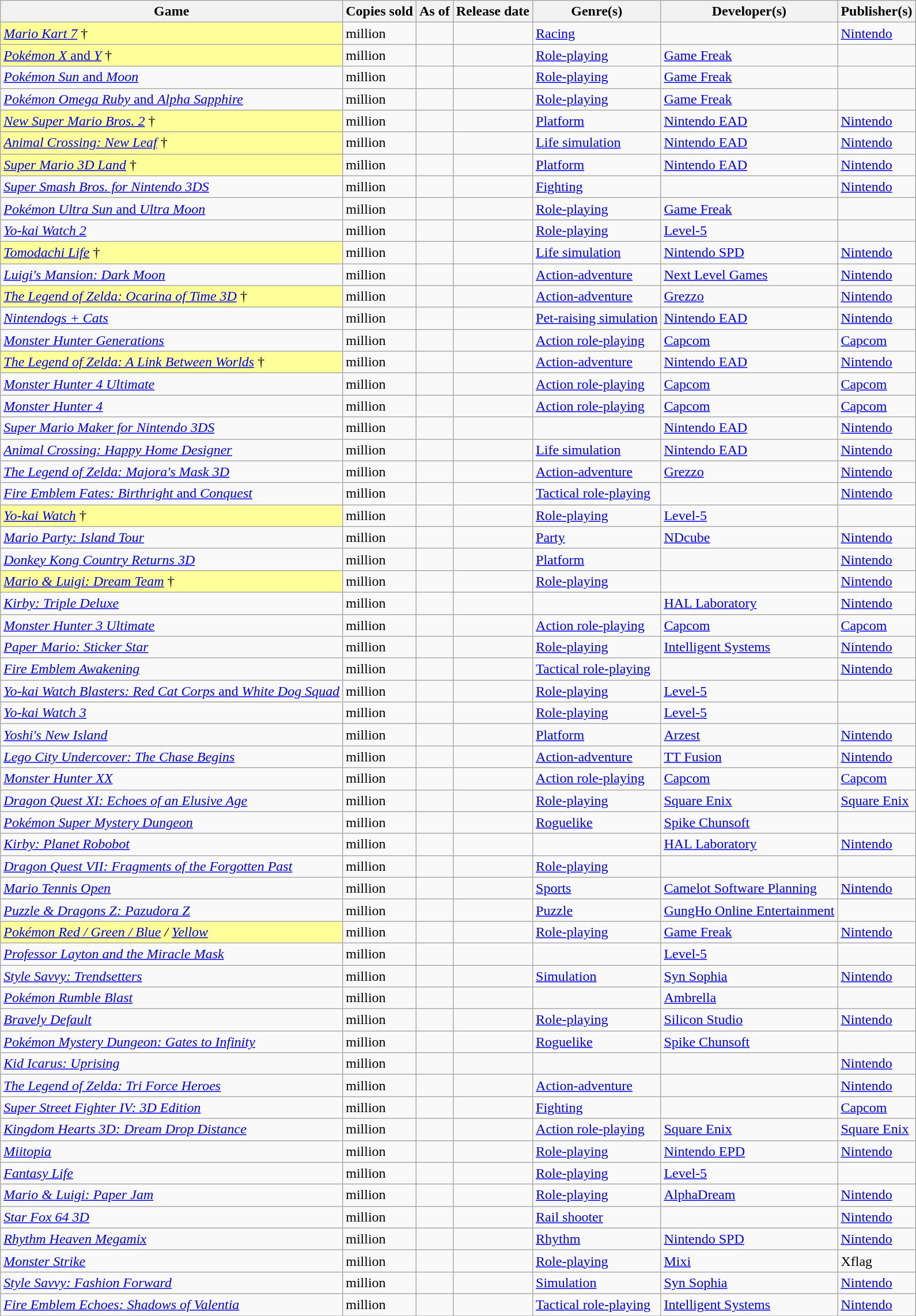<table class="wikitable plainrowheaders sticky-header sortable static-row-numbers">
<tr>
<th scope="col">Game</th>
<th scope="col">Copies sold</th>
<th scope="col">As of</th>
<th scope="col">Release date</th>
<th scope="col">Genre(s)</th>
<th scope="col">Developer(s)</th>
<th scope="col">Publisher(s)</th>
</tr>
<tr>
<td bgcolor="#FFFF99"><em><a href='#'>Mario Kart 7</a></em> †</td>
<td>million</td>
<td></td>
<td></td>
<td><a href='#'>Racing</a></td>
<td></td>
<td><a href='#'>Nintendo</a></td>
</tr>
<tr>
<td bgcolor="#FFFF99"><a href='#'><em>Pokémon X</em> and <em>Y</em></a> †</td>
<td>million</td>
<td></td>
<td></td>
<td><a href='#'>Role-playing</a></td>
<td><a href='#'>Game Freak</a></td>
<td></td>
</tr>
<tr>
<td><a href='#'><em>Pokémon Sun</em> and <em>Moon</em></a></td>
<td>million</td>
<td></td>
<td></td>
<td><a href='#'>Role-playing</a></td>
<td><a href='#'>Game Freak</a></td>
<td></td>
</tr>
<tr>
<td><a href='#'><em>Pokémon Omega Ruby</em> and <em>Alpha Sapphire</em></a></td>
<td>million</td>
<td></td>
<td></td>
<td><a href='#'>Role-playing</a></td>
<td><a href='#'>Game Freak</a></td>
<td></td>
</tr>
<tr>
<td bgcolor="#FFFF99"><em><a href='#'>New Super Mario Bros. 2</a></em> †</td>
<td>million</td>
<td></td>
<td></td>
<td><a href='#'>Platform</a></td>
<td><a href='#'>Nintendo EAD</a></td>
<td><a href='#'>Nintendo</a></td>
</tr>
<tr>
<td bgcolor="#FFFF99"><em><a href='#'>Animal Crossing: New Leaf</a></em> †</td>
<td>million</td>
<td></td>
<td></td>
<td><a href='#'>Life simulation</a></td>
<td><a href='#'>Nintendo EAD</a></td>
<td><a href='#'>Nintendo</a></td>
</tr>
<tr>
<td bgcolor="#FFFF99"><em><a href='#'>Super Mario 3D Land</a></em> †</td>
<td>million</td>
<td></td>
<td></td>
<td><a href='#'>Platform</a></td>
<td><a href='#'>Nintendo EAD</a></td>
<td><a href='#'>Nintendo</a></td>
</tr>
<tr>
<td><em><a href='#'>Super Smash Bros. for Nintendo 3DS</a></em></td>
<td>million</td>
<td></td>
<td></td>
<td><a href='#'>Fighting</a></td>
<td></td>
<td><a href='#'>Nintendo</a></td>
</tr>
<tr>
<td><a href='#'><em>Pokémon Ultra Sun</em> and <em>Ultra Moon</em></a></td>
<td>million</td>
<td></td>
<td></td>
<td><a href='#'>Role-playing</a></td>
<td><a href='#'>Game Freak</a></td>
<td></td>
</tr>
<tr>
<td><em><a href='#'>Yo-kai Watch 2</a></em></td>
<td>million</td>
<td></td>
<td></td>
<td><a href='#'>Role-playing</a></td>
<td><a href='#'>Level-5</a></td>
<td></td>
</tr>
<tr>
<td bgcolor="#FFFF99"><em><a href='#'>Tomodachi Life</a></em> †</td>
<td>million</td>
<td></td>
<td></td>
<td><a href='#'>Life simulation</a></td>
<td><a href='#'>Nintendo SPD</a></td>
<td><a href='#'>Nintendo</a></td>
</tr>
<tr>
<td><em><a href='#'>Luigi's Mansion: Dark Moon</a></em></td>
<td>million</td>
<td></td>
<td></td>
<td><a href='#'>Action-adventure</a></td>
<td><a href='#'>Next Level Games</a></td>
<td><a href='#'>Nintendo</a></td>
</tr>
<tr>
<td bgcolor="#FFFF99"><em><a href='#'>The Legend of Zelda: Ocarina of Time 3D</a></em> †</td>
<td>million</td>
<td></td>
<td></td>
<td><a href='#'>Action-adventure</a></td>
<td><a href='#'>Grezzo</a></td>
<td><a href='#'>Nintendo</a></td>
</tr>
<tr>
<td><em><a href='#'>Nintendogs + Cats</a></em></td>
<td>million</td>
<td></td>
<td></td>
<td><a href='#'>Pet-raising simulation</a></td>
<td><a href='#'>Nintendo EAD</a></td>
<td><a href='#'>Nintendo</a></td>
</tr>
<tr>
<td><em><a href='#'>Monster Hunter Generations</a></em></td>
<td>million</td>
<td></td>
<td></td>
<td><a href='#'>Action role-playing</a></td>
<td><a href='#'>Capcom</a></td>
<td><a href='#'>Capcom</a></td>
</tr>
<tr>
<td bgcolor="#FFFF99"><em><a href='#'>The Legend of Zelda: A Link Between Worlds</a></em> †</td>
<td>million</td>
<td></td>
<td></td>
<td><a href='#'>Action-adventure</a></td>
<td><a href='#'>Nintendo EAD</a></td>
<td><a href='#'>Nintendo</a></td>
</tr>
<tr>
<td><em><a href='#'>Monster Hunter 4 Ultimate</a></em></td>
<td>million</td>
<td></td>
<td></td>
<td><a href='#'>Action role-playing</a></td>
<td><a href='#'>Capcom</a></td>
<td><a href='#'>Capcom</a></td>
</tr>
<tr>
<td><em><a href='#'>Monster Hunter 4</a></em></td>
<td>million</td>
<td></td>
<td></td>
<td><a href='#'>Action role-playing</a></td>
<td><a href='#'>Capcom</a></td>
<td><a href='#'>Capcom</a></td>
</tr>
<tr>
<td><em><a href='#'>Super Mario Maker for Nintendo 3DS</a></em></td>
<td>million</td>
<td></td>
<td></td>
<td></td>
<td><a href='#'>Nintendo EAD</a></td>
<td><a href='#'>Nintendo</a></td>
</tr>
<tr>
<td><em><a href='#'>Animal Crossing: Happy Home Designer</a></em></td>
<td>million</td>
<td></td>
<td></td>
<td><a href='#'>Life simulation</a></td>
<td><a href='#'>Nintendo EAD</a></td>
<td><a href='#'>Nintendo</a></td>
</tr>
<tr>
<td><em><a href='#'>The Legend of Zelda: Majora's Mask 3D</a></em></td>
<td>million</td>
<td></td>
<td></td>
<td><a href='#'>Action-adventure</a></td>
<td><a href='#'>Grezzo</a></td>
<td><a href='#'>Nintendo</a></td>
</tr>
<tr>
<td><a href='#'><em>Fire Emblem Fates: Birthright</em> and <em>Conquest</em></a></td>
<td>million</td>
<td></td>
<td></td>
<td><a href='#'>Tactical role-playing</a></td>
<td></td>
<td><a href='#'>Nintendo</a></td>
</tr>
<tr>
<td bgcolor="#FFFF99"><em><a href='#'>Yo-kai Watch</a></em> †</td>
<td>million</td>
<td></td>
<td></td>
<td><a href='#'>Role-playing</a></td>
<td><a href='#'>Level-5</a></td>
<td></td>
</tr>
<tr>
<td><em><a href='#'>Mario Party: Island Tour</a></em></td>
<td>million</td>
<td></td>
<td></td>
<td><a href='#'>Party</a></td>
<td><a href='#'>NDcube</a></td>
<td><a href='#'>Nintendo</a></td>
</tr>
<tr>
<td><em><a href='#'>Donkey Kong Country Returns 3D</a></em></td>
<td>million</td>
<td></td>
<td></td>
<td><a href='#'>Platform</a></td>
<td></td>
<td><a href='#'>Nintendo</a></td>
</tr>
<tr>
<td bgcolor="#FFFF99"><em><a href='#'>Mario & Luigi: Dream Team</a></em> †</td>
<td>million</td>
<td></td>
<td></td>
<td><a href='#'>Role-playing</a></td>
<td></td>
<td><a href='#'>Nintendo</a></td>
</tr>
<tr>
<td><em><a href='#'>Kirby: Triple Deluxe</a></em></td>
<td>million</td>
<td></td>
<td></td>
<td></td>
<td><a href='#'>HAL Laboratory</a></td>
<td><a href='#'>Nintendo</a></td>
</tr>
<tr>
<td><em><a href='#'>Monster Hunter 3 Ultimate</a></em></td>
<td>million</td>
<td></td>
<td></td>
<td><a href='#'>Action role-playing</a></td>
<td><a href='#'>Capcom</a></td>
<td><a href='#'>Capcom</a></td>
</tr>
<tr>
<td><em><a href='#'>Paper Mario: Sticker Star</a></em></td>
<td>million</td>
<td></td>
<td></td>
<td><a href='#'>Role-playing</a></td>
<td><a href='#'>Intelligent Systems</a></td>
<td><a href='#'>Nintendo</a></td>
</tr>
<tr>
<td><em><a href='#'>Fire Emblem Awakening</a></em></td>
<td>million</td>
<td></td>
<td></td>
<td><a href='#'>Tactical role-playing</a></td>
<td></td>
<td><a href='#'>Nintendo</a></td>
</tr>
<tr>
<td><a href='#'><em>Yo-kai Watch Blasters: Red Cat Corps</em> and <em>White Dog Squad</em></a></td>
<td>million</td>
<td></td>
<td></td>
<td><a href='#'>Role-playing</a></td>
<td><a href='#'>Level-5</a></td>
<td></td>
</tr>
<tr>
<td><em><a href='#'>Yo-kai Watch 3</a></em></td>
<td>million</td>
<td></td>
<td></td>
<td><a href='#'>Role-playing</a></td>
<td><a href='#'>Level-5</a></td>
<td></td>
</tr>
<tr>
<td><em><a href='#'>Yoshi's New Island</a></em></td>
<td>million</td>
<td></td>
<td></td>
<td><a href='#'>Platform</a></td>
<td><a href='#'>Arzest</a></td>
<td><a href='#'>Nintendo</a></td>
</tr>
<tr>
<td><em><a href='#'>Lego City Undercover: The Chase Begins</a></em></td>
<td>million</td>
<td></td>
<td></td>
<td><a href='#'>Action-adventure</a></td>
<td><a href='#'>TT Fusion</a></td>
<td><a href='#'>Nintendo</a></td>
</tr>
<tr>
<td><em><a href='#'>Monster Hunter XX</a></em></td>
<td>million</td>
<td></td>
<td></td>
<td><a href='#'>Action role-playing</a></td>
<td><a href='#'>Capcom</a></td>
<td><a href='#'>Capcom</a></td>
</tr>
<tr>
<td><em><a href='#'>Dragon Quest XI: Echoes of an Elusive Age</a></em></td>
<td>million</td>
<td></td>
<td></td>
<td><a href='#'>Role-playing</a></td>
<td><a href='#'>Square Enix</a></td>
<td><a href='#'>Square Enix</a></td>
</tr>
<tr>
<td><em><a href='#'>Pokémon Super Mystery Dungeon</a></em></td>
<td>million</td>
<td></td>
<td></td>
<td><a href='#'>Roguelike</a></td>
<td><a href='#'>Spike Chunsoft</a></td>
<td></td>
</tr>
<tr>
<td><em><a href='#'>Kirby: Planet Robobot</a></em></td>
<td>million</td>
<td></td>
<td></td>
<td></td>
<td><a href='#'>HAL Laboratory</a></td>
<td><a href='#'>Nintendo</a></td>
</tr>
<tr>
<td><em><a href='#'>Dragon Quest VII: Fragments of the Forgotten Past</a></em></td>
<td>million</td>
<td></td>
<td></td>
<td><a href='#'>Role-playing</a></td>
<td></td>
<td></td>
</tr>
<tr>
<td><em><a href='#'>Mario Tennis Open</a></em></td>
<td>million</td>
<td></td>
<td></td>
<td><a href='#'>Sports</a></td>
<td><a href='#'>Camelot Software Planning</a></td>
<td><a href='#'>Nintendo</a></td>
</tr>
<tr>
<td><em><a href='#'>Puzzle & Dragons Z: Pazudora Z</a></em></td>
<td>million</td>
<td></td>
<td></td>
<td><a href='#'>Puzzle</a></td>
<td><a href='#'>GungHo Online Entertainment</a></td>
<td></td>
</tr>
<tr>
<td bgcolor="#FFFF99"><em><a href='#'>Pokémon Red / Green / Blue</a> / <a href='#'>Yellow</a></em></td>
<td>million</td>
<td></td>
<td></td>
<td><a href='#'>Role-playing</a></td>
<td><a href='#'>Game Freak</a></td>
<td><a href='#'>Nintendo</a></td>
</tr>
<tr>
<td><em><a href='#'>Professor Layton and the Miracle Mask</a></em></td>
<td>million</td>
<td></td>
<td></td>
<td></td>
<td><a href='#'>Level-5</a></td>
<td></td>
</tr>
<tr>
<td><em><a href='#'>Style Savvy: Trendsetters</a></em></td>
<td>million</td>
<td></td>
<td></td>
<td><a href='#'>Simulation</a></td>
<td><a href='#'>Syn Sophia</a></td>
<td><a href='#'>Nintendo</a></td>
</tr>
<tr>
<td><em><a href='#'>Pokémon Rumble Blast</a></em></td>
<td>million</td>
<td></td>
<td></td>
<td></td>
<td><a href='#'>Ambrella</a></td>
<td></td>
</tr>
<tr>
<td><em><a href='#'>Bravely Default</a></em></td>
<td>million</td>
<td></td>
<td></td>
<td><a href='#'>Role-playing</a></td>
<td><a href='#'>Silicon Studio</a></td>
<td><a href='#'>Nintendo</a></td>
</tr>
<tr>
<td><em><a href='#'>Pokémon Mystery Dungeon: Gates to Infinity</a></em></td>
<td>million</td>
<td></td>
<td></td>
<td><a href='#'>Roguelike</a></td>
<td><a href='#'>Spike Chunsoft</a></td>
<td></td>
</tr>
<tr>
<td><em><a href='#'>Kid Icarus: Uprising</a></em></td>
<td>million</td>
<td></td>
<td></td>
<td></td>
<td></td>
<td><a href='#'>Nintendo</a></td>
</tr>
<tr>
<td><em><a href='#'>The Legend of Zelda: Tri Force Heroes</a></em></td>
<td>million</td>
<td></td>
<td></td>
<td><a href='#'>Action-adventure</a></td>
<td></td>
<td><a href='#'>Nintendo</a></td>
</tr>
<tr>
<td><em><a href='#'>Super Street Fighter IV: 3D Edition</a></em></td>
<td>million</td>
<td></td>
<td></td>
<td><a href='#'>Fighting</a></td>
<td></td>
<td><a href='#'>Capcom</a></td>
</tr>
<tr>
<td><em><a href='#'>Kingdom Hearts 3D: Dream Drop Distance</a></em></td>
<td>million</td>
<td></td>
<td></td>
<td><a href='#'>Action role-playing</a></td>
<td><a href='#'>Square Enix</a></td>
<td><a href='#'>Square Enix</a></td>
</tr>
<tr>
<td><em><a href='#'>Miitopia</a></em></td>
<td>million</td>
<td></td>
<td></td>
<td><a href='#'>Role-playing</a></td>
<td><a href='#'>Nintendo EPD</a></td>
<td><a href='#'>Nintendo</a></td>
</tr>
<tr>
<td><em><a href='#'>Fantasy Life</a></em></td>
<td>million</td>
<td></td>
<td></td>
<td><a href='#'>Role-playing</a></td>
<td><a href='#'>Level-5</a></td>
<td></td>
</tr>
<tr>
<td><em><a href='#'>Mario & Luigi: Paper Jam</a></em></td>
<td>million</td>
<td></td>
<td></td>
<td><a href='#'>Role-playing</a></td>
<td><a href='#'>AlphaDream</a></td>
<td><a href='#'>Nintendo</a></td>
</tr>
<tr>
<td><em><a href='#'>Star Fox 64 3D</a></em></td>
<td>million</td>
<td></td>
<td></td>
<td><a href='#'>Rail shooter</a></td>
<td></td>
<td><a href='#'>Nintendo</a></td>
</tr>
<tr>
<td><em><a href='#'>Rhythm Heaven Megamix</a></em></td>
<td>million</td>
<td></td>
<td></td>
<td><a href='#'>Rhythm</a></td>
<td><a href='#'>Nintendo SPD</a></td>
<td><a href='#'>Nintendo</a></td>
</tr>
<tr>
<td><em><a href='#'>Monster Strike</a></em></td>
<td>million</td>
<td></td>
<td></td>
<td><a href='#'>Role-playing</a></td>
<td><a href='#'>Mixi</a></td>
<td>Xflag</td>
</tr>
<tr>
<td><em><a href='#'>Style Savvy: Fashion Forward</a></em></td>
<td>million</td>
<td></td>
<td></td>
<td><a href='#'>Simulation</a></td>
<td><a href='#'>Syn Sophia</a></td>
<td><a href='#'>Nintendo</a></td>
</tr>
<tr>
<td><em><a href='#'>Fire Emblem Echoes: Shadows of Valentia</a></em></td>
<td>million</td>
<td></td>
<td></td>
<td><a href='#'>Tactical role-playing</a></td>
<td><a href='#'>Intelligent Systems</a></td>
<td><a href='#'>Nintendo</a></td>
</tr>
<tr>
</tr>
</table>
